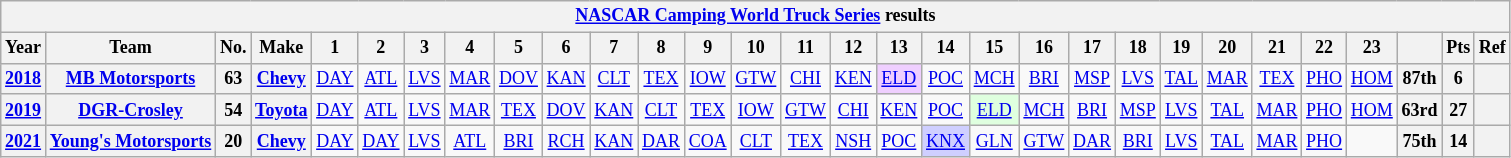<table class="wikitable" style="text-align:center; font-size:75%">
<tr>
<th colspan=30><a href='#'>NASCAR Camping World Truck Series</a> results</th>
</tr>
<tr>
<th>Year</th>
<th>Team</th>
<th>No.</th>
<th>Make</th>
<th>1</th>
<th>2</th>
<th>3</th>
<th>4</th>
<th>5</th>
<th>6</th>
<th>7</th>
<th>8</th>
<th>9</th>
<th>10</th>
<th>11</th>
<th>12</th>
<th>13</th>
<th>14</th>
<th>15</th>
<th>16</th>
<th>17</th>
<th>18</th>
<th>19</th>
<th>20</th>
<th>21</th>
<th>22</th>
<th>23</th>
<th></th>
<th>Pts</th>
<th>Ref</th>
</tr>
<tr>
<th><a href='#'>2018</a></th>
<th><a href='#'>MB Motorsports</a></th>
<th>63</th>
<th><a href='#'>Chevy</a></th>
<td><a href='#'>DAY</a></td>
<td><a href='#'>ATL</a></td>
<td><a href='#'>LVS</a></td>
<td><a href='#'>MAR</a></td>
<td><a href='#'>DOV</a></td>
<td><a href='#'>KAN</a></td>
<td><a href='#'>CLT</a></td>
<td><a href='#'>TEX</a></td>
<td><a href='#'>IOW</a></td>
<td><a href='#'>GTW</a></td>
<td><a href='#'>CHI</a></td>
<td><a href='#'>KEN</a></td>
<td style="background:#EFCFFF;"><a href='#'>ELD</a><br></td>
<td><a href='#'>POC</a></td>
<td><a href='#'>MCH</a></td>
<td><a href='#'>BRI</a></td>
<td><a href='#'>MSP</a></td>
<td><a href='#'>LVS</a></td>
<td><a href='#'>TAL</a></td>
<td><a href='#'>MAR</a></td>
<td><a href='#'>TEX</a></td>
<td><a href='#'>PHO</a></td>
<td><a href='#'>HOM</a></td>
<th>87th</th>
<th>6</th>
<th></th>
</tr>
<tr>
<th><a href='#'>2019</a></th>
<th><a href='#'>DGR-Crosley</a></th>
<th>54</th>
<th><a href='#'>Toyota</a></th>
<td><a href='#'>DAY</a></td>
<td><a href='#'>ATL</a></td>
<td><a href='#'>LVS</a></td>
<td><a href='#'>MAR</a></td>
<td><a href='#'>TEX</a></td>
<td><a href='#'>DOV</a></td>
<td><a href='#'>KAN</a></td>
<td><a href='#'>CLT</a></td>
<td><a href='#'>TEX</a></td>
<td><a href='#'>IOW</a></td>
<td><a href='#'>GTW</a></td>
<td><a href='#'>CHI</a></td>
<td><a href='#'>KEN</a></td>
<td><a href='#'>POC</a></td>
<td style="background:#DFFFDF;"><a href='#'>ELD</a><br></td>
<td><a href='#'>MCH</a></td>
<td><a href='#'>BRI</a></td>
<td><a href='#'>MSP</a></td>
<td><a href='#'>LVS</a></td>
<td><a href='#'>TAL</a></td>
<td><a href='#'>MAR</a></td>
<td><a href='#'>PHO</a></td>
<td><a href='#'>HOM</a></td>
<th>63rd</th>
<th>27</th>
<th></th>
</tr>
<tr>
<th><a href='#'>2021</a></th>
<th><a href='#'>Young's Motorsports</a></th>
<th>20</th>
<th><a href='#'>Chevy</a></th>
<td><a href='#'>DAY</a></td>
<td><a href='#'>DAY</a></td>
<td><a href='#'>LVS</a></td>
<td><a href='#'>ATL</a></td>
<td><a href='#'>BRI</a></td>
<td><a href='#'>RCH</a></td>
<td><a href='#'>KAN</a></td>
<td><a href='#'>DAR</a></td>
<td><a href='#'>COA</a></td>
<td><a href='#'>CLT</a></td>
<td><a href='#'>TEX</a></td>
<td><a href='#'>NSH</a></td>
<td><a href='#'>POC</a></td>
<td style="background:#CFCFFF;"><a href='#'>KNX</a><br></td>
<td><a href='#'>GLN</a></td>
<td><a href='#'>GTW</a></td>
<td><a href='#'>DAR</a></td>
<td><a href='#'>BRI</a></td>
<td><a href='#'>LVS</a></td>
<td><a href='#'>TAL</a></td>
<td><a href='#'>MAR</a></td>
<td><a href='#'>PHO</a></td>
<td></td>
<th>75th</th>
<th>14</th>
<th></th>
</tr>
</table>
